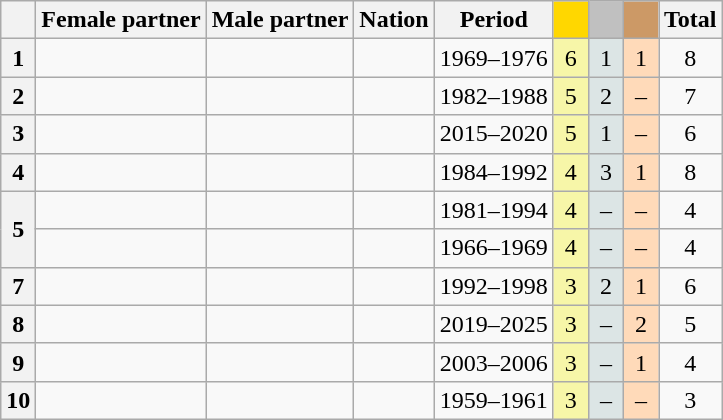<table class="wikitable unsortable" style="text-align:center">
<tr>
<th scope="col"></th>
<th scope="col">Female partner</th>
<th scope="col">Male partner</th>
<th scope="col">Nation</th>
<th scope="col">Period</th>
<th scope="col" style="width:1em; background-color:gold"></th>
<th scope="col" style="width:1em;background-color:silver"></th>
<th scope="col" style="width:1em;background-color:#CC9966"></th>
<th scope="col">Total</th>
</tr>
<tr>
<th scope="row">1</th>
<td align="left"></td>
<td align="left"></td>
<td align="left"></td>
<td>1969–1976</td>
<td bgcolor="#F7F6A8">6</td>
<td bgcolor="#DCE5E5">1</td>
<td bgcolor="#FFDAB9">1</td>
<td>8</td>
</tr>
<tr>
<th scope="row">2</th>
<td align="left"></td>
<td align="left"></td>
<td align="left"></td>
<td>1982–1988</td>
<td bgcolor="#F7F6A8">5</td>
<td bgcolor="#DCE5E5">2</td>
<td bgcolor="#FFDAB9">–</td>
<td>7</td>
</tr>
<tr>
<th scope="row">3</th>
<td align="left"></td>
<td align="left"></td>
<td align="left"></td>
<td>2015–2020</td>
<td bgcolor="#F7F6A8">5</td>
<td bgcolor="#DCE5E5">1</td>
<td bgcolor="#FFDAB9">–</td>
<td>6</td>
</tr>
<tr>
<th scope="row">4</th>
<td align="left"></td>
<td align="left"></td>
<td align="left"><br></td>
<td>1984–1992</td>
<td bgcolor="#F7F6A8">4</td>
<td bgcolor="#DCE5E5">3</td>
<td bgcolor="#FFDAB9">1</td>
<td>8</td>
</tr>
<tr>
<th scope="row" rowspan="2">5</th>
<td align="left"></td>
<td align="left"></td>
<td align="left"></td>
<td>1981–1994</td>
<td bgcolor="#F7F6A8">4</td>
<td bgcolor="#DCE5E5">–</td>
<td bgcolor="#FFDAB9">–</td>
<td>4</td>
</tr>
<tr>
<td align="left"></td>
<td align="left"></td>
<td align="left"></td>
<td>1966–1969</td>
<td bgcolor="#F7F6A8">4</td>
<td bgcolor="#DCE5E5">–</td>
<td bgcolor="#FFDAB9">–</td>
<td>4</td>
</tr>
<tr>
<th scope="row">7</th>
<td align="left"></td>
<td align="left"></td>
<td align="left"><br></td>
<td>1992–1998</td>
<td bgcolor="#F7F6A8">3</td>
<td bgcolor="#DCE5E5">2</td>
<td bgcolor="#FFDAB9">1</td>
<td>6</td>
</tr>
<tr>
<th scope="row">8</th>
<td align="left"></td>
<td align="left"></td>
<td align="left"></td>
<td>2019–2025</td>
<td bgcolor="#F7F6A8">3</td>
<td bgcolor="#DCE5E5">–</td>
<td bgcolor="#FFDAB9">2</td>
<td>5</td>
</tr>
<tr>
<th scope="row">9</th>
<td align="left"></td>
<td align="left"></td>
<td align="left"></td>
<td>2003–2006</td>
<td bgcolor="#F7F6A8">3</td>
<td bgcolor="#DCE5E5">–</td>
<td bgcolor="#FFDAB9">1</td>
<td>4</td>
</tr>
<tr>
<th scope="row">10</th>
<td align="left"></td>
<td align="left"></td>
<td align="left"></td>
<td>1959–1961</td>
<td bgcolor="#F7F6A8">3</td>
<td bgcolor="#DCE5E5">–</td>
<td bgcolor="#FFDAB9">–</td>
<td>3</td>
</tr>
</table>
